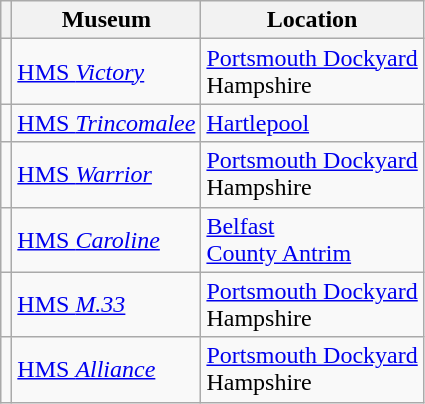<table class="wikitable">
<tr>
<th></th>
<th>Museum</th>
<th>Location</th>
</tr>
<tr>
<td></td>
<td><a href='#'>HMS <em>Victory</em></a></td>
<td><a href='#'>Portsmouth Dockyard</a><br>Hampshire</td>
</tr>
<tr>
<td></td>
<td><a href='#'>HMS <em>Trincomalee</em></a></td>
<td><a href='#'>Hartlepool</a></td>
</tr>
<tr>
<td></td>
<td><a href='#'>HMS <em>Warrior</em></a></td>
<td><a href='#'>Portsmouth Dockyard</a><br>Hampshire</td>
</tr>
<tr>
<td></td>
<td><a href='#'>HMS <em>Caroline</em></a></td>
<td><a href='#'>Belfast</a><br><a href='#'>County Antrim</a></td>
</tr>
<tr>
<td></td>
<td><a href='#'>HMS <em>M.33</em></a></td>
<td><a href='#'>Portsmouth Dockyard</a><br>Hampshire</td>
</tr>
<tr>
<td></td>
<td><a href='#'>HMS <em>Alliance</em></a></td>
<td><a href='#'>Portsmouth Dockyard</a><br>Hampshire</td>
</tr>
</table>
